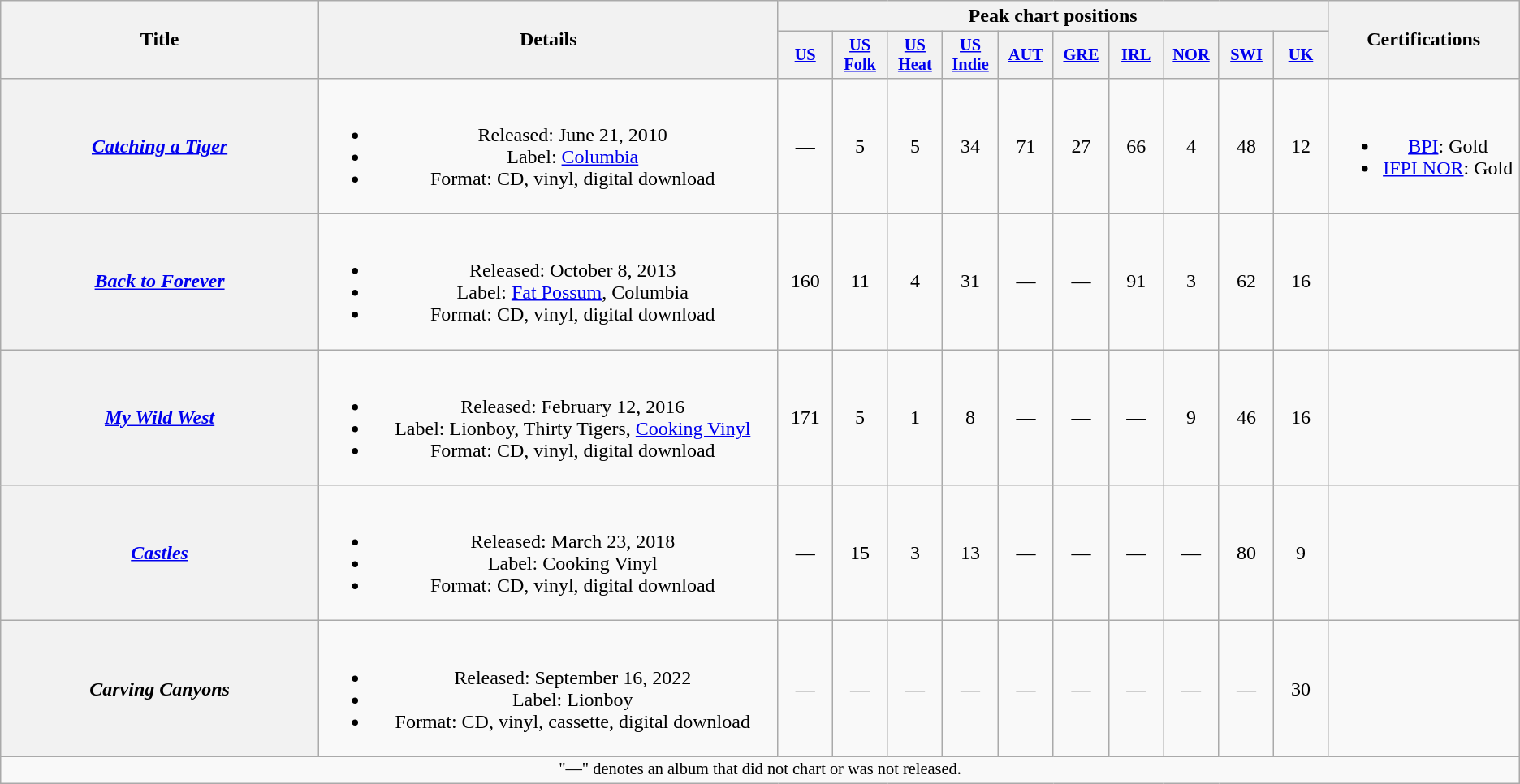<table class="wikitable plainrowheaders" style="text-align:center;">
<tr>
<th scope="col" rowspan="2" style="width:18em;">Title</th>
<th scope="col" rowspan="2" style="width:26em;">Details</th>
<th scope="col" colspan="10">Peak chart positions</th>
<th scope="col" rowspan="2" style="width:10em;">Certifications</th>
</tr>
<tr>
<th scope="col" style="width:3em;font-size:85%;"><a href='#'>US</a><br></th>
<th scope="col" style="width:3em;font-size:85%;"><a href='#'>US<br>Folk</a><br></th>
<th scope="col" style="width:3em;font-size:85%;"><a href='#'>US<br>Heat</a><br></th>
<th scope="col" style="width:3em;font-size:85%;"><a href='#'>US<br>Indie</a><br></th>
<th scope="col" style="width:3em;font-size:85%;"><a href='#'>AUT</a><br></th>
<th scope="col" style="width:3em;font-size:85%;"><a href='#'>GRE</a><br></th>
<th scope="col" style="width:3em;font-size:85%;"><a href='#'>IRL</a><br></th>
<th scope="col" style="width:3em;font-size:85%;"><a href='#'>NOR</a><br></th>
<th scope="col" style="width:3em;font-size:85%;"><a href='#'>SWI</a><br></th>
<th scope="col" style="width:3em;font-size:85%;"><a href='#'>UK</a><br></th>
</tr>
<tr>
<th scope="row"><em><a href='#'>Catching a Tiger</a></em></th>
<td><br><ul><li>Released: June 21, 2010</li><li>Label: <a href='#'>Columbia</a></li><li>Format: CD, vinyl, digital download</li></ul></td>
<td>—</td>
<td>5</td>
<td>5</td>
<td>34</td>
<td>71</td>
<td>27</td>
<td>66</td>
<td>4</td>
<td>48</td>
<td>12</td>
<td><br><ul><li><a href='#'>BPI</a>: Gold</li><li><a href='#'>IFPI NOR</a>: Gold</li></ul></td>
</tr>
<tr>
<th scope="row"><em><a href='#'>Back to Forever</a></em></th>
<td><br><ul><li>Released: October 8, 2013 </li><li>Label: <a href='#'>Fat Possum</a>, Columbia</li><li>Format: CD, vinyl, digital download</li></ul></td>
<td>160</td>
<td>11</td>
<td>4</td>
<td>31</td>
<td>—</td>
<td>—</td>
<td>91</td>
<td>3</td>
<td>62</td>
<td>16</td>
<td></td>
</tr>
<tr>
<th scope="row"><em><a href='#'>My Wild West</a></em></th>
<td><br><ul><li>Released: February 12, 2016 </li><li>Label: Lionboy, Thirty Tigers, <a href='#'>Cooking Vinyl</a></li><li>Format: CD, vinyl, digital download</li></ul></td>
<td>171</td>
<td>5</td>
<td>1</td>
<td>8</td>
<td>—</td>
<td>—</td>
<td>—</td>
<td>9</td>
<td>46</td>
<td>16</td>
<td></td>
</tr>
<tr>
<th scope="row"><em><a href='#'>Castles</a></em></th>
<td><br><ul><li>Released: March 23, 2018</li><li>Label: Cooking Vinyl</li><li>Format: CD, vinyl, digital download</li></ul></td>
<td>—</td>
<td>15</td>
<td>3</td>
<td>13</td>
<td>—</td>
<td>—</td>
<td>—</td>
<td>—</td>
<td>80</td>
<td>9</td>
<td></td>
</tr>
<tr>
<th scope="row"><em>Carving Canyons</em></th>
<td><br><ul><li>Released: September 16, 2022</li><li>Label: Lionboy</li><li>Format: CD, vinyl, cassette, digital download</li></ul></td>
<td>—</td>
<td>—</td>
<td>—</td>
<td>—</td>
<td>—</td>
<td>—</td>
<td>—</td>
<td>—</td>
<td>—</td>
<td>30</td>
<td></td>
</tr>
<tr>
<td colspan="20" style="font-size:85%;">"—" denotes an album that did not chart or was not released.</td>
</tr>
</table>
